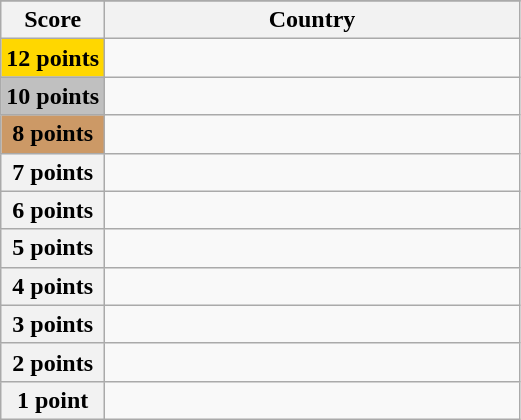<table class="wikitable">
<tr>
</tr>
<tr>
<th scope="col" width="20%">Score</th>
<th scope="col">Country</th>
</tr>
<tr>
<th scope="row" style="background:gold">12 points</th>
<td></td>
</tr>
<tr>
<th scope="row" style="background:silver">10 points</th>
<td></td>
</tr>
<tr>
<th scope="row" style="background:#CC9966">8 points</th>
<td></td>
</tr>
<tr>
<th scope="row">7 points</th>
<td></td>
</tr>
<tr>
<th scope="row">6 points</th>
<td></td>
</tr>
<tr>
<th scope="row">5 points</th>
<td></td>
</tr>
<tr>
<th scope="row">4 points</th>
<td></td>
</tr>
<tr>
<th scope="row">3 points</th>
<td></td>
</tr>
<tr>
<th scope="row">2 points</th>
<td></td>
</tr>
<tr>
<th scope="row">1 point</th>
<td></td>
</tr>
</table>
